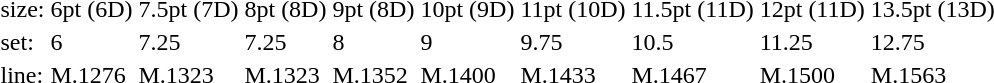<table style="margin-left:40px;">
<tr>
<td>size:</td>
<td>6pt (6D)</td>
<td>7.5pt (7D)</td>
<td>8pt (8D)</td>
<td>9pt (8D)</td>
<td>10pt (9D)</td>
<td>11pt (10D)</td>
<td>11.5pt (11D)</td>
<td>12pt (11D)</td>
<td>13.5pt (13D)</td>
</tr>
<tr>
<td>set:</td>
<td>6</td>
<td>7.25</td>
<td>7.25</td>
<td>8</td>
<td>9</td>
<td>9.75</td>
<td>10.5</td>
<td>11.25</td>
<td>12.75</td>
</tr>
<tr>
<td>line:</td>
<td>M.1276</td>
<td>M.1323</td>
<td>M.1323</td>
<td>M.1352</td>
<td>M.1400</td>
<td>M.1433</td>
<td>M.1467</td>
<td>M.1500</td>
<td>M.1563</td>
</tr>
</table>
